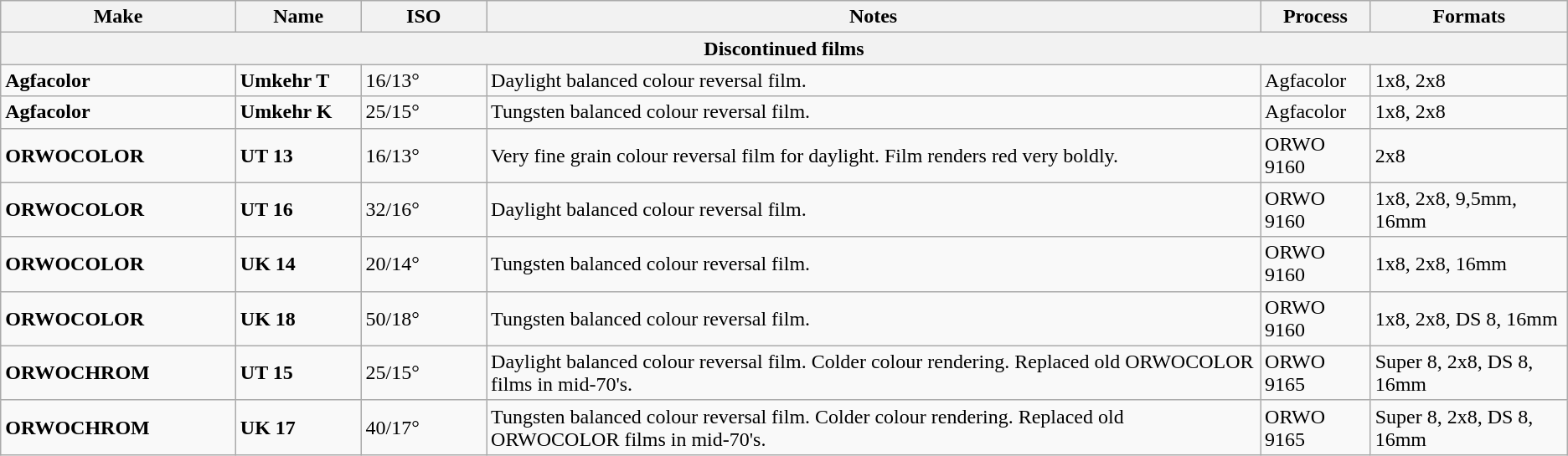<table class="wikitable">
<tr>
<th width="15%">Make</th>
<th width="8%">Name</th>
<th width="8%">ISO</th>
<th>Notes</th>
<th>Process</th>
<th>Formats</th>
</tr>
<tr>
<th colspan="6">Discontinued films</th>
</tr>
<tr>
<td><strong>Agfacolor</strong></td>
<td><strong>Umkehr T</strong></td>
<td>16/13°</td>
<td>Daylight balanced colour reversal film.</td>
<td>Agfacolor</td>
<td>1x8, 2x8</td>
</tr>
<tr>
<td><strong>Agfacolor</strong></td>
<td><strong>Umkehr K</strong></td>
<td>25/15°</td>
<td>Tungsten balanced colour reversal film.</td>
<td>Agfacolor</td>
<td>1x8, 2x8</td>
</tr>
<tr>
<td><strong>ORWOCOLOR</strong></td>
<td><strong>UT 13</strong></td>
<td>16/13°</td>
<td>Very fine grain colour reversal film for daylight. Film renders red very boldly.</td>
<td>ORWO 9160</td>
<td>2x8</td>
</tr>
<tr>
<td><strong>ORWOCOLOR</strong></td>
<td><strong>UT 16</strong></td>
<td>32/16°</td>
<td>Daylight balanced colour reversal film.</td>
<td>ORWO 9160</td>
<td>1x8, 2x8, 9,5mm, 16mm</td>
</tr>
<tr>
<td><strong>ORWOCOLOR</strong></td>
<td><strong>UK 14</strong></td>
<td>20/14°</td>
<td>Tungsten balanced colour reversal film.</td>
<td>ORWO 9160</td>
<td>1x8, 2x8, 16mm</td>
</tr>
<tr>
<td><strong>ORWOCOLOR</strong></td>
<td><strong>UK 18</strong></td>
<td>50/18°</td>
<td>Tungsten balanced colour reversal film.</td>
<td>ORWO 9160</td>
<td>1x8, 2x8, DS 8, 16mm</td>
</tr>
<tr>
<td><strong>ORWOCHROM</strong></td>
<td><strong>UT 15</strong></td>
<td>25/15°</td>
<td>Daylight balanced colour reversal film. Colder colour rendering. Replaced old ORWOCOLOR films in mid-70's.</td>
<td>ORWO 9165</td>
<td>Super 8, 2x8, DS 8, 16mm</td>
</tr>
<tr>
<td><strong>ORWOCHROM</strong></td>
<td><strong>UK 17</strong></td>
<td>40/17°</td>
<td>Tungsten balanced colour reversal film. Colder colour rendering. Replaced old ORWOCOLOR films in mid-70's.</td>
<td>ORWO 9165</td>
<td>Super 8, 2x8, DS 8, 16mm</td>
</tr>
</table>
